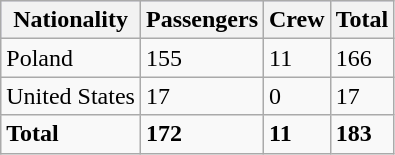<table class="wikitable">
<tr style="background:#ccf;">
<th>Nationality</th>
<th>Passengers</th>
<th>Crew</th>
<th>Total</th>
</tr>
<tr valign=top>
<td>Poland</td>
<td>155</td>
<td>11</td>
<td>166</td>
</tr>
<tr valign=top>
<td>United States</td>
<td>17</td>
<td>0</td>
<td>17</td>
</tr>
<tr valign=top>
<td><strong>Total</strong></td>
<td><strong>172</strong></td>
<td><strong>11</strong></td>
<td><strong>183</strong></td>
</tr>
</table>
